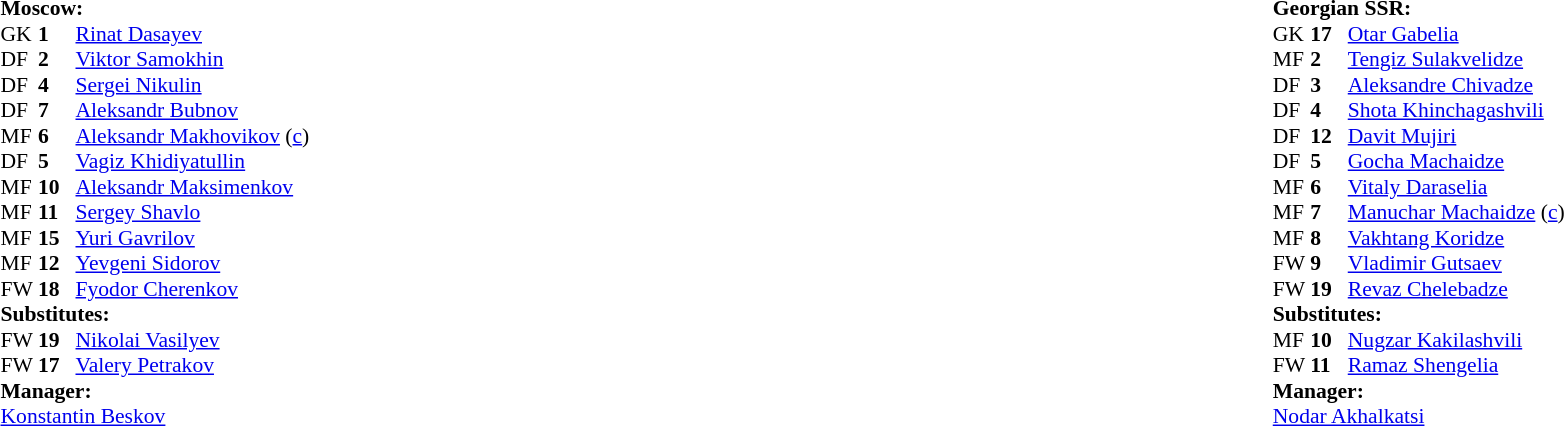<table style="width:100%;">
<tr>
<td style="vertical-align:top; width:50%;"><br><table style="font-size: 90%" cellspacing="0" cellpadding="0">
<tr>
<td colspan="4"><strong>Moscow:</strong></td>
</tr>
<tr>
<th width="25"></th>
<th width="25"></th>
</tr>
<tr>
<td>GK</td>
<td><strong>1</strong></td>
<td><a href='#'>Rinat Dasayev</a></td>
</tr>
<tr>
<td>DF</td>
<td><strong>2</strong></td>
<td><a href='#'>Viktor Samokhin</a></td>
</tr>
<tr>
<td>DF</td>
<td><strong>4</strong></td>
<td><a href='#'>Sergei Nikulin</a></td>
<td></td>
</tr>
<tr>
<td>DF</td>
<td><strong>7</strong></td>
<td><a href='#'>Aleksandr Bubnov</a></td>
</tr>
<tr>
<td>MF</td>
<td><strong>6</strong></td>
<td><a href='#'>Aleksandr Makhovikov</a> (<a href='#'>c</a>)</td>
</tr>
<tr>
<td>DF</td>
<td><strong>5</strong></td>
<td><a href='#'>Vagiz Khidiyatullin</a></td>
<td></td>
</tr>
<tr>
<td>MF</td>
<td><strong>10</strong></td>
<td><a href='#'>Aleksandr Maksimenkov</a></td>
<td></td>
</tr>
<tr>
<td>MF</td>
<td><strong>11</strong></td>
<td><a href='#'>Sergey Shavlo</a></td>
<td></td>
</tr>
<tr>
<td>MF</td>
<td><strong>15</strong></td>
<td><a href='#'>Yuri Gavrilov</a></td>
<td></td>
</tr>
<tr>
<td>MF</td>
<td><strong>12</strong></td>
<td><a href='#'>Yevgeni Sidorov</a></td>
<td></td>
</tr>
<tr>
<td>FW</td>
<td><strong>18</strong></td>
<td><a href='#'>Fyodor Cherenkov</a></td>
</tr>
<tr>
<td colspan=4><strong>Substitutes:</strong></td>
</tr>
<tr>
<td>FW</td>
<td><strong>19</strong></td>
<td><a href='#'>Nikolai Vasilyev</a></td>
<td></td>
</tr>
<tr>
<td>FW</td>
<td><strong>17</strong></td>
<td><a href='#'>Valery Petrakov</a></td>
<td></td>
</tr>
<tr>
<td colspan=4><strong>Manager:</strong></td>
</tr>
<tr>
<td colspan="4"><a href='#'>Konstantin Beskov</a></td>
</tr>
</table>
</td>
<td valign="top"></td>
<td style="vertical-align:top; width:50%;"><br><table cellspacing="0" cellpadding="0" style="font-size:90%; margin:auto;">
<tr>
<td colspan="4"><strong>Georgian SSR:</strong></td>
</tr>
<tr>
<th width="25"></th>
<th width="25"></th>
</tr>
<tr>
<td>GK</td>
<td><strong>17</strong></td>
<td><a href='#'>Otar Gabelia</a></td>
</tr>
<tr>
<td>MF</td>
<td><strong>2</strong></td>
<td><a href='#'>Tengiz Sulakvelidze</a></td>
</tr>
<tr>
<td>DF</td>
<td><strong>3</strong></td>
<td><a href='#'>Aleksandre Chivadze</a></td>
</tr>
<tr>
<td>DF</td>
<td><strong>4</strong></td>
<td><a href='#'>Shota Khinchagashvili</a></td>
</tr>
<tr>
<td>DF</td>
<td><strong>12</strong></td>
<td><a href='#'>Davit Mujiri</a></td>
</tr>
<tr>
<td>DF</td>
<td><strong>5</strong></td>
<td><a href='#'>Gocha Machaidze</a></td>
<td></td>
</tr>
<tr>
<td>MF</td>
<td><strong>6</strong></td>
<td><a href='#'>Vitaly Daraselia</a></td>
</tr>
<tr>
<td>MF</td>
<td><strong>7</strong></td>
<td><a href='#'>Manuchar Machaidze</a> (<a href='#'>c</a>)</td>
</tr>
<tr>
<td>MF</td>
<td><strong>8</strong></td>
<td><a href='#'>Vakhtang Koridze</a></td>
<td></td>
</tr>
<tr>
<td>FW</td>
<td><strong>9</strong></td>
<td><a href='#'>Vladimir Gutsaev</a></td>
<td></td>
</tr>
<tr>
<td>FW</td>
<td><strong>19</strong></td>
<td><a href='#'>Revaz Chelebadze</a></td>
<td></td>
<td></td>
</tr>
<tr>
<td colspan=4><strong>Substitutes:</strong></td>
</tr>
<tr>
<td>MF</td>
<td><strong>10</strong></td>
<td><a href='#'>Nugzar Kakilashvili</a></td>
<td></td>
</tr>
<tr>
<td>FW</td>
<td><strong>11</strong></td>
<td><a href='#'>Ramaz Shengelia</a></td>
<td></td>
</tr>
<tr>
<td colspan=4><strong>Manager:</strong></td>
</tr>
<tr>
<td colspan="4"><a href='#'>Nodar Akhalkatsi</a></td>
</tr>
</table>
</td>
</tr>
</table>
